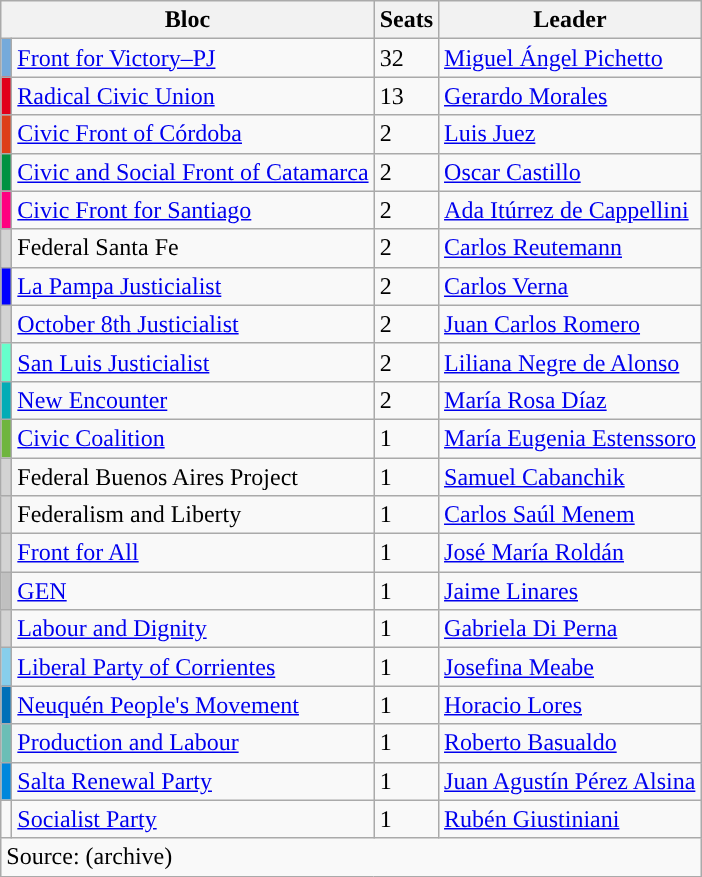<table class="wikitable">
<tr>
<th colspan="2">Bloc</th>
<th>Seats</th>
<th>Leader</th>
</tr>
<tr>
<td style="background-color: #75AADB"></td>
<td><a href='#'>Front for Victory–PJ</a></td>
<td>32</td>
<td><a href='#'>Miguel Ángel Pichetto</a></td>
</tr>
<tr>
<td style="background-color: #E10019"></td>
<td><a href='#'>Radical Civic Union</a></td>
<td>13</td>
<td><a href='#'>Gerardo Morales</a></td>
</tr>
<tr>
<td style="background-color: #dd3f18"></td>
<td><a href='#'>Civic Front of Córdoba</a></td>
<td>2</td>
<td><a href='#'>Luis Juez</a></td>
</tr>
<tr>
<td style="background-color: #009241"></td>
<td><a href='#'>Civic and Social Front of Catamarca</a></td>
<td>2</td>
<td><a href='#'>Oscar Castillo</a></td>
</tr>
<tr>
<td style="background-color: #FF0080"></td>
<td><a href='#'>Civic Front for Santiago</a></td>
<td>2</td>
<td><a href='#'>Ada Itúrrez de Cappellini</a></td>
</tr>
<tr>
<td style="background-color: #D3D3D3"></td>
<td>Federal Santa Fe</td>
<td>2</td>
<td><a href='#'>Carlos Reutemann</a></td>
</tr>
<tr>
<td style="background-color: blue"></td>
<td><a href='#'>La Pampa Justicialist</a></td>
<td>2</td>
<td><a href='#'>Carlos Verna</a></td>
</tr>
<tr>
<td style="background-color: #D3D3D3"></td>
<td><a href='#'>October 8th Justicialist</a></td>
<td>2</td>
<td><a href='#'>Juan Carlos Romero</a></td>
</tr>
<tr>
<td style="background-color: #66FFCC"></td>
<td><a href='#'>San Luis Justicialist</a></td>
<td>2</td>
<td><a href='#'>Liliana Negre de Alonso</a></td>
</tr>
<tr>
<td style="background-color: #03ACB6"></td>
<td><a href='#'>New Encounter</a></td>
<td>2</td>
<td><a href='#'>María Rosa Díaz</a></td>
</tr>
<tr>
<td style="background-color: #6fb53e"></td>
<td><a href='#'>Civic Coalition</a></td>
<td>1</td>
<td><a href='#'>María Eugenia Estenssoro</a></td>
</tr>
<tr>
<td style="background-color: #D3D3D3"></td>
<td>Federal Buenos Aires Project</td>
<td>1</td>
<td><a href='#'>Samuel Cabanchik</a></td>
</tr>
<tr>
<td style="background-color: #D3D3D3"></td>
<td>Federalism and Liberty</td>
<td>1</td>
<td><a href='#'>Carlos Saúl Menem</a></td>
</tr>
<tr>
<td style="background-color: #D3D3D3"></td>
<td><a href='#'>Front for All</a></td>
<td>1</td>
<td><a href='#'>José María Roldán</a></td>
</tr>
<tr>
<td style="background-color: #C0C0C0"></td>
<td><a href='#'>GEN</a></td>
<td>1</td>
<td><a href='#'>Jaime Linares</a></td>
</tr>
<tr>
<td style="background-color: #D3D3D3"></td>
<td><a href='#'>Labour and Dignity</a></td>
<td>1</td>
<td><a href='#'>Gabriela Di Perna</a></td>
</tr>
<tr>
<td style="background-color: skyblue"></td>
<td><a href='#'>Liberal Party of Corrientes</a></td>
<td>1</td>
<td><a href='#'>Josefina Meabe</a></td>
</tr>
<tr>
<td style="background-color: #0070b8"></td>
<td><a href='#'>Neuquén People's Movement</a></td>
<td>1</td>
<td><a href='#'>Horacio Lores</a></td>
</tr>
<tr>
<td style="background-color: #6bbeb6"></td>
<td><a href='#'>Production and Labour</a></td>
<td>1</td>
<td><a href='#'>Roberto Basualdo</a></td>
</tr>
<tr>
<td style="background-color: #0087DC"></td>
<td><a href='#'>Salta Renewal Party</a></td>
<td>1</td>
<td><a href='#'>Juan Agustín Pérez Alsina</a></td>
</tr>
<tr>
<td style="background-color: "></td>
<td><a href='#'>Socialist Party</a></td>
<td>1</td>
<td><a href='#'>Rubén Giustiniani</a></td>
</tr>
<tr>
<td colspan=4>Source:  (archive)</td>
</tr>
</table>
